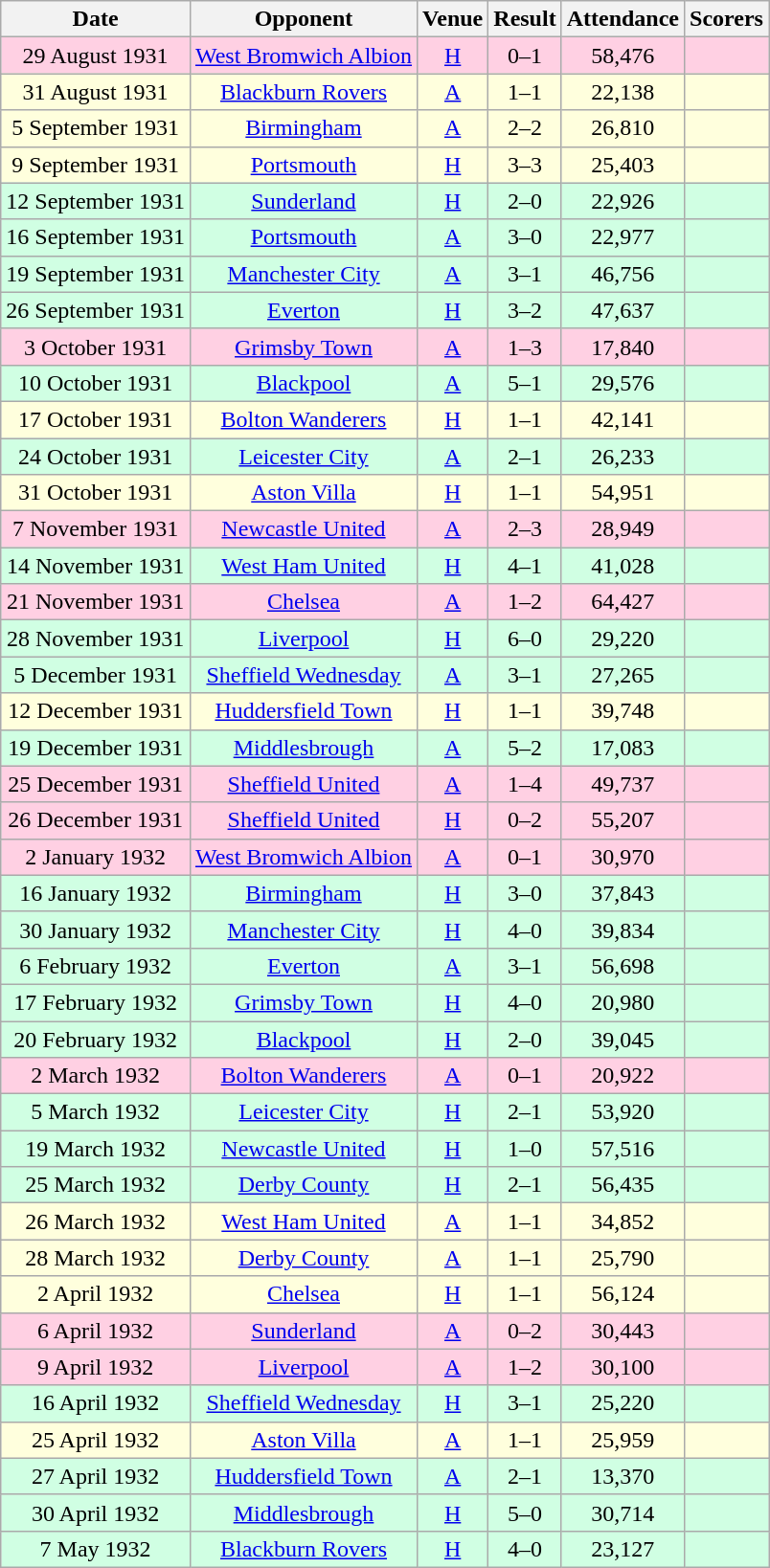<table class="wikitable sortable" style="text-align:center;">
<tr>
<th>Date</th>
<th>Opponent</th>
<th>Venue</th>
<th>Result</th>
<th>Attendance</th>
<th>Scorers</th>
</tr>
<tr style="background:#ffd0e3;">
<td>29 August 1931</td>
<td><a href='#'>West Bromwich Albion</a></td>
<td><a href='#'>H</a></td>
<td>0–1</td>
<td>58,476</td>
<td></td>
</tr>
<tr style="background:#ffffdd;">
<td>31 August 1931</td>
<td><a href='#'>Blackburn Rovers</a></td>
<td><a href='#'>A</a></td>
<td>1–1</td>
<td>22,138</td>
<td></td>
</tr>
<tr style="background:#ffffdd;">
<td>5 September 1931</td>
<td><a href='#'>Birmingham</a></td>
<td><a href='#'>A</a></td>
<td>2–2</td>
<td>26,810</td>
<td></td>
</tr>
<tr style="background:#ffffdd;">
<td>9 September 1931</td>
<td><a href='#'>Portsmouth</a></td>
<td><a href='#'>H</a></td>
<td>3–3</td>
<td>25,403</td>
<td></td>
</tr>
<tr style="background:#d0ffe3;">
<td>12 September 1931</td>
<td><a href='#'>Sunderland</a></td>
<td><a href='#'>H</a></td>
<td>2–0</td>
<td>22,926</td>
<td></td>
</tr>
<tr style="background:#d0ffe3;">
<td>16 September 1931</td>
<td><a href='#'>Portsmouth</a></td>
<td><a href='#'>A</a></td>
<td>3–0</td>
<td>22,977</td>
<td></td>
</tr>
<tr style="background:#d0ffe3;">
<td>19 September 1931</td>
<td><a href='#'>Manchester City</a></td>
<td><a href='#'>A</a></td>
<td>3–1</td>
<td>46,756</td>
<td></td>
</tr>
<tr style="background:#d0ffe3;">
<td>26 September 1931</td>
<td><a href='#'>Everton</a></td>
<td><a href='#'>H</a></td>
<td>3–2</td>
<td>47,637</td>
<td></td>
</tr>
<tr style="background:#ffd0e3;">
<td>3 October 1931</td>
<td><a href='#'>Grimsby Town</a></td>
<td><a href='#'>A</a></td>
<td>1–3</td>
<td>17,840</td>
<td></td>
</tr>
<tr style="background:#d0ffe3;">
<td>10 October 1931</td>
<td><a href='#'>Blackpool</a></td>
<td><a href='#'>A</a></td>
<td>5–1</td>
<td>29,576</td>
<td></td>
</tr>
<tr style="background:#ffffdd;">
<td>17 October 1931</td>
<td><a href='#'>Bolton Wanderers</a></td>
<td><a href='#'>H</a></td>
<td>1–1</td>
<td>42,141</td>
<td></td>
</tr>
<tr style="background:#d0ffe3;">
<td>24 October 1931</td>
<td><a href='#'>Leicester City</a></td>
<td><a href='#'>A</a></td>
<td>2–1</td>
<td>26,233</td>
<td></td>
</tr>
<tr style="background:#ffffdd;">
<td>31 October 1931</td>
<td><a href='#'>Aston Villa</a></td>
<td><a href='#'>H</a></td>
<td>1–1</td>
<td>54,951</td>
<td></td>
</tr>
<tr style="background:#ffd0e3;">
<td>7 November 1931</td>
<td><a href='#'>Newcastle United</a></td>
<td><a href='#'>A</a></td>
<td>2–3</td>
<td>28,949</td>
<td></td>
</tr>
<tr style="background:#d0ffe3;">
<td>14 November 1931</td>
<td><a href='#'>West Ham United</a></td>
<td><a href='#'>H</a></td>
<td>4–1</td>
<td>41,028</td>
<td></td>
</tr>
<tr style="background:#ffd0e3;">
<td>21 November 1931</td>
<td><a href='#'>Chelsea</a></td>
<td><a href='#'>A</a></td>
<td>1–2</td>
<td>64,427</td>
<td></td>
</tr>
<tr style="background:#d0ffe3;">
<td>28 November 1931</td>
<td><a href='#'>Liverpool</a></td>
<td><a href='#'>H</a></td>
<td>6–0</td>
<td>29,220</td>
<td></td>
</tr>
<tr style="background:#d0ffe3;">
<td>5 December 1931</td>
<td><a href='#'>Sheffield Wednesday</a></td>
<td><a href='#'>A</a></td>
<td>3–1</td>
<td>27,265</td>
<td></td>
</tr>
<tr style="background:#ffffdd;">
<td>12 December 1931</td>
<td><a href='#'>Huddersfield Town</a></td>
<td><a href='#'>H</a></td>
<td>1–1</td>
<td>39,748</td>
<td></td>
</tr>
<tr style="background:#d0ffe3;">
<td>19 December 1931</td>
<td><a href='#'>Middlesbrough</a></td>
<td><a href='#'>A</a></td>
<td>5–2</td>
<td>17,083</td>
<td></td>
</tr>
<tr style="background:#ffd0e3;">
<td>25 December 1931</td>
<td><a href='#'>Sheffield United</a></td>
<td><a href='#'>A</a></td>
<td>1–4</td>
<td>49,737</td>
<td></td>
</tr>
<tr style="background:#ffd0e3;">
<td>26 December 1931</td>
<td><a href='#'>Sheffield United</a></td>
<td><a href='#'>H</a></td>
<td>0–2</td>
<td>55,207</td>
<td></td>
</tr>
<tr style="background:#ffd0e3;">
<td>2 January 1932</td>
<td><a href='#'>West Bromwich Albion</a></td>
<td><a href='#'>A</a></td>
<td>0–1</td>
<td>30,970</td>
<td></td>
</tr>
<tr style="background:#d0ffe3;">
<td>16 January 1932</td>
<td><a href='#'>Birmingham</a></td>
<td><a href='#'>H</a></td>
<td>3–0</td>
<td>37,843</td>
<td></td>
</tr>
<tr style="background:#d0ffe3;">
<td>30 January 1932</td>
<td><a href='#'>Manchester City</a></td>
<td><a href='#'>H</a></td>
<td>4–0</td>
<td>39,834</td>
<td></td>
</tr>
<tr style="background:#d0ffe3;">
<td>6 February 1932</td>
<td><a href='#'>Everton</a></td>
<td><a href='#'>A</a></td>
<td>3–1</td>
<td>56,698</td>
<td></td>
</tr>
<tr style="background:#d0ffe3;">
<td>17 February 1932</td>
<td><a href='#'>Grimsby Town</a></td>
<td><a href='#'>H</a></td>
<td>4–0</td>
<td>20,980</td>
<td></td>
</tr>
<tr style="background:#d0ffe3;">
<td>20 February 1932</td>
<td><a href='#'>Blackpool</a></td>
<td><a href='#'>H</a></td>
<td>2–0</td>
<td>39,045</td>
<td></td>
</tr>
<tr style="background:#ffd0e3;">
<td>2 March 1932</td>
<td><a href='#'>Bolton Wanderers</a></td>
<td><a href='#'>A</a></td>
<td>0–1</td>
<td>20,922</td>
<td></td>
</tr>
<tr style="background:#d0ffe3;">
<td>5 March 1932</td>
<td><a href='#'>Leicester City</a></td>
<td><a href='#'>H</a></td>
<td>2–1</td>
<td>53,920</td>
<td></td>
</tr>
<tr style="background:#d0ffe3;">
<td>19 March 1932</td>
<td><a href='#'>Newcastle United</a></td>
<td><a href='#'>H</a></td>
<td>1–0</td>
<td>57,516</td>
<td></td>
</tr>
<tr style="background:#d0ffe3;">
<td>25 March 1932</td>
<td><a href='#'>Derby County</a></td>
<td><a href='#'>H</a></td>
<td>2–1</td>
<td>56,435</td>
<td></td>
</tr>
<tr style="background:#ffffdd;">
<td>26 March 1932</td>
<td><a href='#'>West Ham United</a></td>
<td><a href='#'>A</a></td>
<td>1–1</td>
<td>34,852</td>
<td></td>
</tr>
<tr style="background:#ffffdd;">
<td>28 March 1932</td>
<td><a href='#'>Derby County</a></td>
<td><a href='#'>A</a></td>
<td>1–1</td>
<td>25,790</td>
<td></td>
</tr>
<tr style="background:#ffffdd;">
<td>2 April 1932</td>
<td><a href='#'>Chelsea</a></td>
<td><a href='#'>H</a></td>
<td>1–1</td>
<td>56,124</td>
<td></td>
</tr>
<tr style="background:#ffd0e3;">
<td>6 April 1932</td>
<td><a href='#'>Sunderland</a></td>
<td><a href='#'>A</a></td>
<td>0–2</td>
<td>30,443</td>
<td></td>
</tr>
<tr style="background:#ffd0e3;">
<td>9 April 1932</td>
<td><a href='#'>Liverpool</a></td>
<td><a href='#'>A</a></td>
<td>1–2</td>
<td>30,100</td>
<td></td>
</tr>
<tr style="background:#d0ffe3;">
<td>16 April 1932</td>
<td><a href='#'>Sheffield Wednesday</a></td>
<td><a href='#'>H</a></td>
<td>3–1</td>
<td>25,220</td>
<td></td>
</tr>
<tr style="background:#ffffdd;">
<td>25 April 1932</td>
<td><a href='#'>Aston Villa</a></td>
<td><a href='#'>A</a></td>
<td>1–1</td>
<td>25,959</td>
<td></td>
</tr>
<tr style="background:#d0ffe3;">
<td>27 April 1932</td>
<td><a href='#'>Huddersfield Town</a></td>
<td><a href='#'>A</a></td>
<td>2–1</td>
<td>13,370</td>
<td></td>
</tr>
<tr style="background:#d0ffe3;">
<td>30 April 1932</td>
<td><a href='#'>Middlesbrough</a></td>
<td><a href='#'>H</a></td>
<td>5–0</td>
<td>30,714</td>
<td></td>
</tr>
<tr style="background:#d0ffe3;">
<td>7 May 1932</td>
<td><a href='#'>Blackburn Rovers</a></td>
<td><a href='#'>H</a></td>
<td>4–0</td>
<td>23,127</td>
<td></td>
</tr>
</table>
